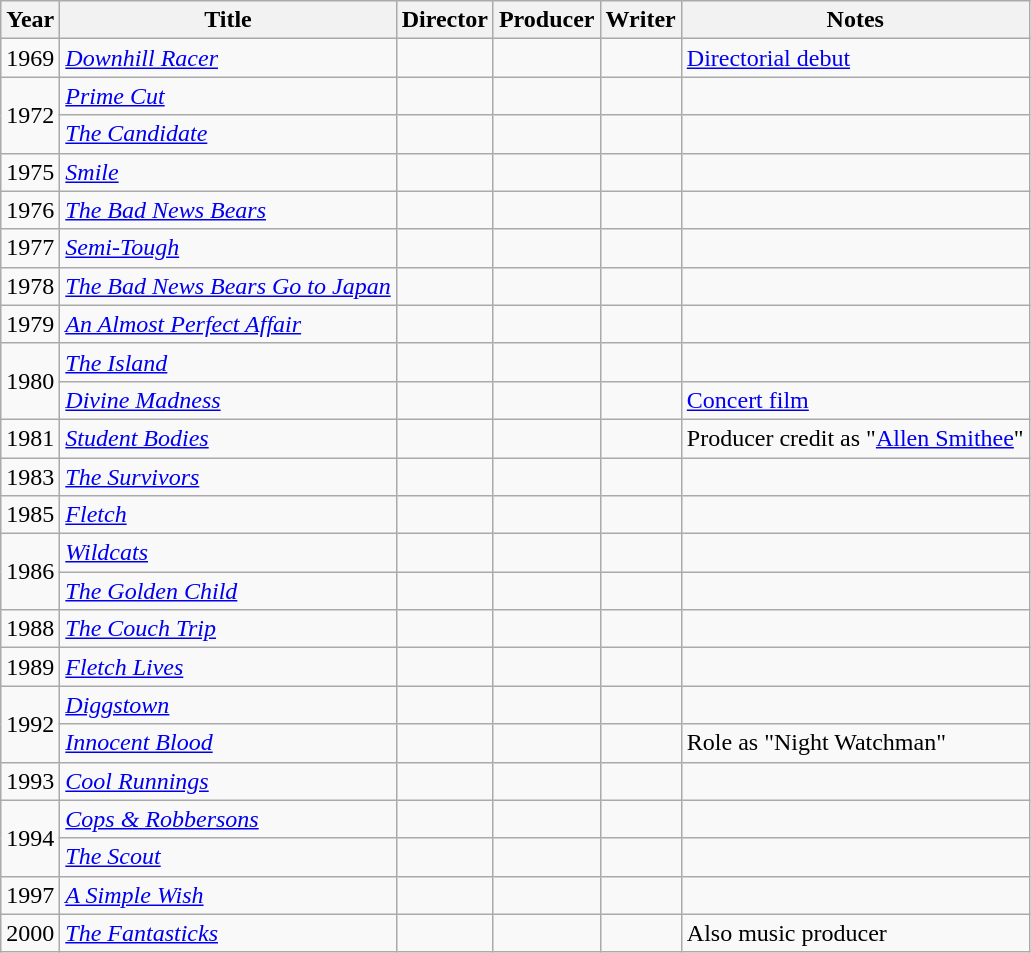<table class="wikitable">
<tr>
<th>Year</th>
<th>Title</th>
<th>Director</th>
<th>Producer</th>
<th>Writer</th>
<th>Notes</th>
</tr>
<tr>
<td>1969</td>
<td><em><a href='#'>Downhill Racer</a></em></td>
<td></td>
<td></td>
<td></td>
<td><a href='#'>Directorial debut</a></td>
</tr>
<tr>
<td rowspan="2">1972</td>
<td><em><a href='#'>Prime Cut</a></em></td>
<td></td>
<td></td>
<td></td>
<td></td>
</tr>
<tr>
<td><em><a href='#'>The Candidate</a></em></td>
<td></td>
<td></td>
<td></td>
<td></td>
</tr>
<tr>
<td>1975</td>
<td><em><a href='#'>Smile</a></em></td>
<td></td>
<td></td>
<td></td>
<td></td>
</tr>
<tr>
<td>1976</td>
<td><em><a href='#'>The Bad News Bears</a></em></td>
<td></td>
<td></td>
<td></td>
<td></td>
</tr>
<tr>
<td>1977</td>
<td><em><a href='#'>Semi-Tough</a></em></td>
<td></td>
<td></td>
<td></td>
<td></td>
</tr>
<tr>
<td>1978</td>
<td><em><a href='#'>The Bad News Bears Go to Japan</a></em></td>
<td></td>
<td></td>
<td></td>
<td></td>
</tr>
<tr>
<td>1979</td>
<td><em><a href='#'>An Almost Perfect Affair</a></em></td>
<td></td>
<td></td>
<td></td>
<td></td>
</tr>
<tr>
<td rowspan="2">1980</td>
<td><em><a href='#'>The Island</a></em></td>
<td></td>
<td></td>
<td></td>
<td></td>
</tr>
<tr>
<td><em><a href='#'>Divine Madness</a></em></td>
<td></td>
<td></td>
<td></td>
<td><a href='#'>Concert film</a></td>
</tr>
<tr>
<td>1981</td>
<td><em><a href='#'>Student Bodies</a></em></td>
<td></td>
<td></td>
<td></td>
<td>Producer credit as "<a href='#'>Allen Smithee</a>"</td>
</tr>
<tr>
<td>1983</td>
<td><em><a href='#'>The Survivors</a></em></td>
<td></td>
<td></td>
<td></td>
<td></td>
</tr>
<tr>
<td>1985</td>
<td><em><a href='#'>Fletch</a></em></td>
<td></td>
<td></td>
<td></td>
<td></td>
</tr>
<tr>
<td rowspan=2>1986</td>
<td><em><a href='#'>Wildcats</a></em></td>
<td></td>
<td></td>
<td></td>
<td></td>
</tr>
<tr>
<td><em><a href='#'>The Golden Child</a></em></td>
<td></td>
<td></td>
<td></td>
<td></td>
</tr>
<tr>
<td>1988</td>
<td><em><a href='#'>The Couch Trip</a></em></td>
<td></td>
<td></td>
<td></td>
<td></td>
</tr>
<tr>
<td>1989</td>
<td><em><a href='#'>Fletch Lives</a></em></td>
<td></td>
<td></td>
<td></td>
<td></td>
</tr>
<tr>
<td rowspan="2">1992</td>
<td><em><a href='#'>Diggstown</a></em></td>
<td></td>
<td></td>
<td></td>
<td></td>
</tr>
<tr>
<td><em><a href='#'>Innocent Blood</a></em></td>
<td></td>
<td></td>
<td></td>
<td>Role as "Night Watchman"</td>
</tr>
<tr>
<td>1993</td>
<td><em><a href='#'>Cool Runnings</a></em></td>
<td></td>
<td></td>
<td></td>
<td></td>
</tr>
<tr>
<td rowspan="2">1994</td>
<td><em><a href='#'>Cops & Robbersons</a></em></td>
<td></td>
<td></td>
<td></td>
<td></td>
</tr>
<tr>
<td><em><a href='#'>The Scout</a></em></td>
<td></td>
<td></td>
<td></td>
<td></td>
</tr>
<tr>
<td>1997</td>
<td><em><a href='#'>A Simple Wish</a></em></td>
<td></td>
<td></td>
<td></td>
<td></td>
</tr>
<tr>
<td>2000</td>
<td><em><a href='#'>The Fantasticks</a></em></td>
<td></td>
<td></td>
<td></td>
<td>Also music producer</td>
</tr>
</table>
